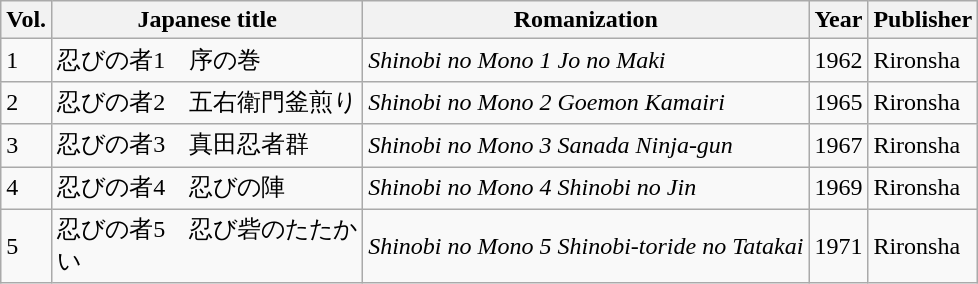<table class="wikitable">
<tr>
<th>Vol.</th>
<th width="200">Japanese title</th>
<th>Romanization</th>
<th>Year</th>
<th>Publisher</th>
</tr>
<tr>
<td>1</td>
<td>忍びの者1　序の巻</td>
<td><em>Shinobi no Mono 1 Jo no Maki</em></td>
<td>1962</td>
<td>Rironsha</td>
</tr>
<tr>
<td>2</td>
<td>忍びの者2　五右衛門釜煎り</td>
<td><em>Shinobi no Mono 2 Goemon Kamairi</em></td>
<td>1965</td>
<td>Rironsha</td>
</tr>
<tr>
<td>3</td>
<td>忍びの者3　真田忍者群</td>
<td><em>Shinobi no Mono 3 Sanada Ninja-gun</em></td>
<td>1967</td>
<td>Rironsha</td>
</tr>
<tr>
<td>4</td>
<td>忍びの者4　忍びの陣</td>
<td><em>Shinobi no Mono 4 Shinobi no Jin</em></td>
<td>1969</td>
<td>Rironsha</td>
</tr>
<tr>
<td>5</td>
<td>忍びの者5　忍び砦のたたかい</td>
<td><em>Shinobi no Mono 5 Shinobi-toride no Tatakai</em></td>
<td>1971</td>
<td>Rironsha</td>
</tr>
</table>
